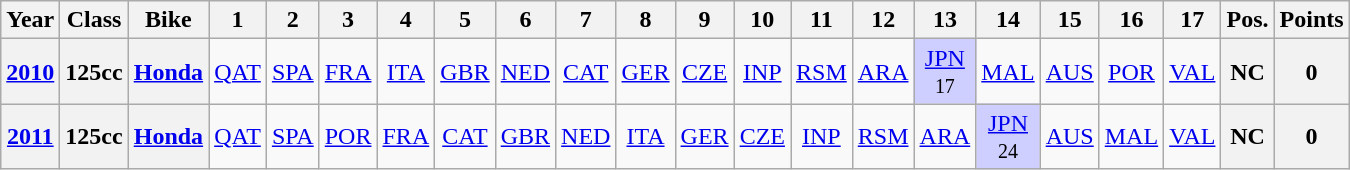<table class="wikitable" style="text-align:center">
<tr>
<th>Year</th>
<th>Class</th>
<th>Bike</th>
<th>1</th>
<th>2</th>
<th>3</th>
<th>4</th>
<th>5</th>
<th>6</th>
<th>7</th>
<th>8</th>
<th>9</th>
<th>10</th>
<th>11</th>
<th>12</th>
<th>13</th>
<th>14</th>
<th>15</th>
<th>16</th>
<th>17</th>
<th>Pos.</th>
<th>Points</th>
</tr>
<tr>
<th><a href='#'>2010</a></th>
<th>125cc</th>
<th><a href='#'>Honda</a></th>
<td><a href='#'>QAT</a></td>
<td><a href='#'>SPA</a></td>
<td><a href='#'>FRA</a></td>
<td><a href='#'>ITA</a></td>
<td><a href='#'>GBR</a></td>
<td><a href='#'>NED</a></td>
<td><a href='#'>CAT</a></td>
<td><a href='#'>GER</a></td>
<td><a href='#'>CZE</a></td>
<td><a href='#'>INP</a></td>
<td><a href='#'>RSM</a></td>
<td><a href='#'>ARA</a></td>
<td style="background:#cfcfff;"><a href='#'>JPN</a><br><small>17</small></td>
<td><a href='#'>MAL</a></td>
<td><a href='#'>AUS</a></td>
<td><a href='#'>POR</a></td>
<td><a href='#'>VAL</a></td>
<th>NC</th>
<th>0</th>
</tr>
<tr>
<th><a href='#'>2011</a></th>
<th>125cc</th>
<th><a href='#'>Honda</a></th>
<td><a href='#'>QAT</a></td>
<td><a href='#'>SPA</a></td>
<td><a href='#'>POR</a></td>
<td><a href='#'>FRA</a></td>
<td><a href='#'>CAT</a></td>
<td><a href='#'>GBR</a></td>
<td><a href='#'>NED</a></td>
<td><a href='#'>ITA</a></td>
<td><a href='#'>GER</a></td>
<td><a href='#'>CZE</a></td>
<td><a href='#'>INP</a></td>
<td><a href='#'>RSM</a></td>
<td><a href='#'>ARA</a></td>
<td style="background:#cfcfff;"><a href='#'>JPN</a><br><small>24</small></td>
<td><a href='#'>AUS</a></td>
<td><a href='#'>MAL</a></td>
<td><a href='#'>VAL</a></td>
<th>NC</th>
<th>0</th>
</tr>
</table>
